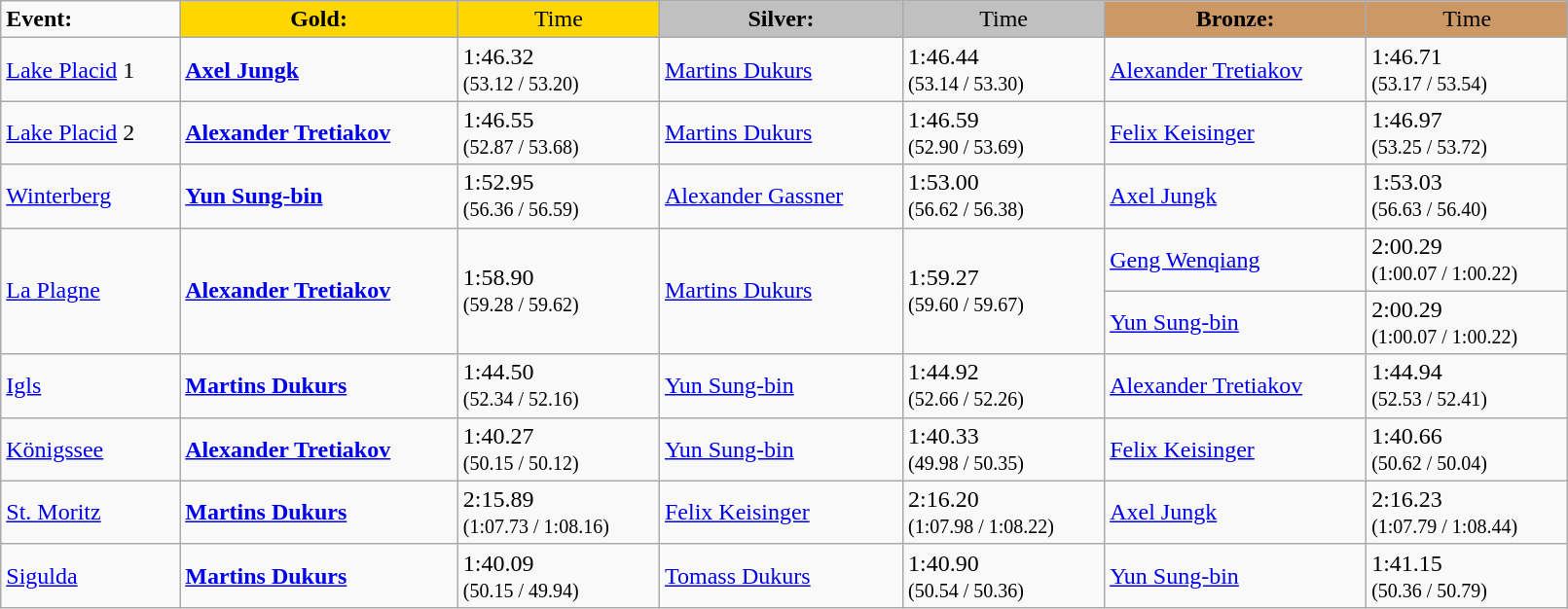<table class="wikitable" style="width:85%;">
<tr>
<td><strong>Event:</strong></td>
<td style="text-align:center; background:gold;"><strong>Gold:</strong></td>
<td style="text-align:center; background:gold;">Time</td>
<td style="text-align:center; background:silver;"><strong>Silver:</strong></td>
<td style="text-align:center; background:silver;">Time</td>
<td style="text-align:center; background:#c96;"><strong>Bronze:</strong></td>
<td style="text-align:center; background:#c96;">Time</td>
</tr>
<tr>
<td> <a href='#'>Lake Placid</a> 1</td>
<td><strong><a href='#'>Axel Jungk</a><br><small></small></strong></td>
<td>1:46.32<br><small>(53.12 / 53.20)</small></td>
<td><a href='#'>Martins Dukurs</a><br><small></small></td>
<td>1:46.44<br><small>(53.14 / 53.30)</small></td>
<td><a href='#'>Alexander Tretiakov</a><br><small></small></td>
<td>1:46.71<br><small>(53.17 / 53.54)</small></td>
</tr>
<tr>
<td> <a href='#'>Lake Placid</a> 2</td>
<td><strong><a href='#'>Alexander Tretiakov</a><br><small></small></strong></td>
<td>1:46.55<br><small>(52.87 / 53.68)</small></td>
<td><a href='#'>Martins Dukurs</a><br><small></small></td>
<td>1:46.59<br><small>(52.90 / 53.69)</small></td>
<td><a href='#'>Felix Keisinger</a><br><small></small></td>
<td>1:46.97<br><small>(53.25 / 53.72)</small></td>
</tr>
<tr>
<td> <a href='#'>Winterberg</a></td>
<td><strong><a href='#'>Yun Sung-bin</a><br><small></small></strong></td>
<td>1:52.95<br><small>(56.36 / 56.59)</small></td>
<td><a href='#'>Alexander Gassner</a><br><small></small></td>
<td>1:53.00<br><small>(56.62 / 56.38)</small></td>
<td><a href='#'>Axel Jungk</a><br><small></small></td>
<td>1:53.03<br><small>(56.63 / 56.40)</small></td>
</tr>
<tr>
<td rowspan="2"> <a href='#'>La Plagne</a></td>
<td rowspan="2"><strong><a href='#'>Alexander Tretiakov</a><br><small></small></strong></td>
<td rowspan="2">1:58.90<br><small>(59.28 / 59.62)</small></td>
<td rowspan="2"><a href='#'>Martins Dukurs</a><br><small></small></td>
<td rowspan="2">1:59.27<br><small>(59.60 / 59.67)</small></td>
<td><a href='#'>Geng Wenqiang</a><br><small></small></td>
<td>2:00.29<br><small>(1:00.07 / 1:00.22)</small></td>
</tr>
<tr>
<td><a href='#'>Yun Sung-bin</a><br><small></small></td>
<td>2:00.29<br><small>(1:00.07 / 1:00.22)</small></td>
</tr>
<tr>
<td> <a href='#'>Igls</a></td>
<td><strong><a href='#'>Martins Dukurs</a><br><small></small></strong></td>
<td>1:44.50<br><small>(52.34 / 52.16)</small></td>
<td><a href='#'>Yun Sung-bin</a><br><small></small></td>
<td>1:44.92<br><small>(52.66 / 52.26)</small></td>
<td><a href='#'>Alexander Tretiakov</a><br><small></small></td>
<td>1:44.94<br><small>(52.53 / 52.41)</small></td>
</tr>
<tr>
<td> <a href='#'>Königssee</a></td>
<td><strong><a href='#'>Alexander Tretiakov</a><br><small></small></strong></td>
<td>1:40.27<br><small>(50.15 / 50.12)</small></td>
<td><a href='#'>Yun Sung-bin</a><br><small></small></td>
<td>1:40.33<br><small>(49.98 / 50.35)</small></td>
<td><a href='#'>Felix Keisinger</a><br><small></small></td>
<td>1:40.66<br><small>(50.62 / 50.04)</small></td>
</tr>
<tr>
<td> <a href='#'>St. Moritz</a></td>
<td><strong><a href='#'>Martins Dukurs</a><br><small></small></strong></td>
<td>2:15.89<br><small>(1:07.73 / 1:08.16)</small></td>
<td><a href='#'>Felix Keisinger</a><br><small></small></td>
<td>2:16.20<br><small>(1:07.98 / 1:08.22)</small></td>
<td><a href='#'>Axel Jungk</a><br><small></small></td>
<td>2:16.23<br><small>(1:07.79 / 1:08.44)</small></td>
</tr>
<tr>
<td> <a href='#'>Sigulda</a></td>
<td><strong><a href='#'>Martins Dukurs</a><br><small></small></strong></td>
<td>1:40.09<br><small>(50.15 / 49.94)</small></td>
<td><a href='#'>Tomass Dukurs</a><br><small></small></td>
<td>1:40.90<br><small>(50.54 / 50.36)</small></td>
<td><a href='#'>Yun Sung-bin</a><br><small></small></td>
<td>1:41.15<br><small>(50.36 / 50.79)</small></td>
</tr>
</table>
